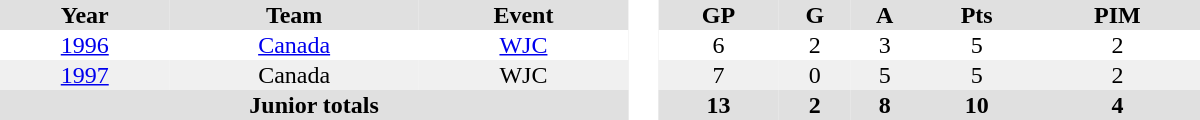<table border="0" cellpadding="1" cellspacing="0" style="text-align:center; width:50em">
<tr ALIGN="center" bgcolor="#e0e0e0">
<th>Year</th>
<th>Team</th>
<th>Event</th>
<th ALIGN="center" rowspan="99" bgcolor="#ffffff"> </th>
<th>GP</th>
<th>G</th>
<th>A</th>
<th>Pts</th>
<th>PIM</th>
</tr>
<tr>
<td><a href='#'>1996</a></td>
<td><a href='#'>Canada</a></td>
<td><a href='#'>WJC</a></td>
<td>6</td>
<td>2</td>
<td>3</td>
<td>5</td>
<td>2</td>
</tr>
<tr bgcolor="#f0f0f0">
<td><a href='#'>1997</a></td>
<td>Canada</td>
<td>WJC</td>
<td>7</td>
<td>0</td>
<td>5</td>
<td>5</td>
<td>2</td>
</tr>
<tr bgcolor="#e0e0e0">
<th colspan="3">Junior totals</th>
<th>13</th>
<th>2</th>
<th>8</th>
<th>10</th>
<th>4</th>
</tr>
</table>
